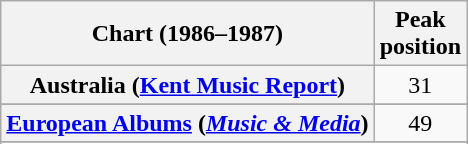<table class="wikitable sortable plainrowheaders" style="text-align:center">
<tr>
<th scope="col">Chart (1986–1987)</th>
<th scope="col">Peak<br>position</th>
</tr>
<tr>
<th scope="row">Australia (<a href='#'>Kent Music Report</a>)</th>
<td>31</td>
</tr>
<tr>
</tr>
<tr>
</tr>
<tr>
<th scope="row"><a href='#'>European Albums</a> (<em><a href='#'>Music & Media</a></em>)</th>
<td>49</td>
</tr>
<tr>
</tr>
<tr>
</tr>
<tr>
</tr>
<tr>
</tr>
<tr>
</tr>
<tr>
</tr>
</table>
